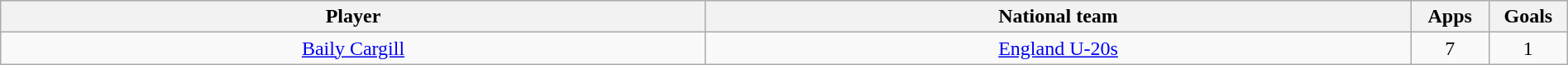<table class="wikitable" style="text-align:center" width=100%>
<tr>
<th width=45%>Player</th>
<th width=45%>National team</th>
<th width=5%>Apps</th>
<th width=5%>Goals</th>
</tr>
<tr>
<td> <a href='#'>Baily Cargill</a></td>
<td><a href='#'>England U-20s</a></td>
<td>7</td>
<td>1</td>
</tr>
</table>
